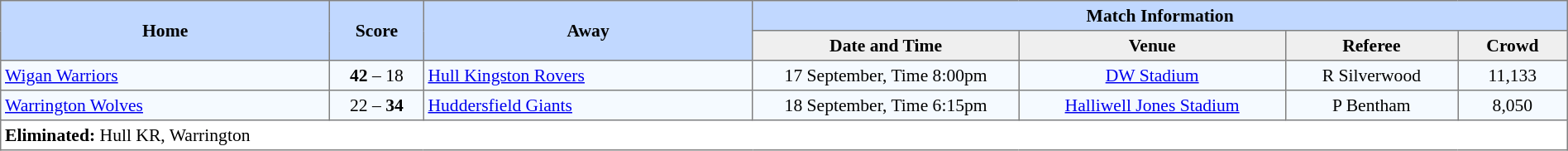<table border=1 style="border-collapse:collapse; font-size:90%;" cellpadding=3 cellspacing=0 width=100%>
<tr bgcolor=#C1D8FF>
<th rowspan=2 width=21%>Home</th>
<th rowspan=2 width=6%>Score</th>
<th rowspan=2 width=21%>Away</th>
<th colspan=6>Match Information</th>
</tr>
<tr bgcolor=#EFEFEF>
<th width=17%>Date and Time</th>
<th width=17%>Venue</th>
<th width=11%>Referee</th>
<th width=7%>Crowd</th>
</tr>
<tr align=center bgcolor=#F5FAFF>
<td align=left> <a href='#'>Wigan Warriors</a></td>
<td><strong>42</strong> – 18</td>
<td align=left> <a href='#'>Hull Kingston Rovers</a></td>
<td>17 September, Time 8:00pm</td>
<td><a href='#'>DW Stadium</a></td>
<td>R Silverwood</td>
<td>11,133</td>
</tr>
<tr align=center bgcolor=#F5FAFF>
<td align=left> <a href='#'>Warrington Wolves</a></td>
<td>22 – <strong>34</strong></td>
<td align=left> <a href='#'>Huddersfield Giants</a></td>
<td>18 September, Time 6:15pm</td>
<td><a href='#'>Halliwell Jones Stadium</a></td>
<td>P Bentham</td>
<td>8,050</td>
</tr>
<tr>
<td colspan="7" align="left"><strong>Eliminated:</strong> Hull KR, Warrington</td>
</tr>
</table>
